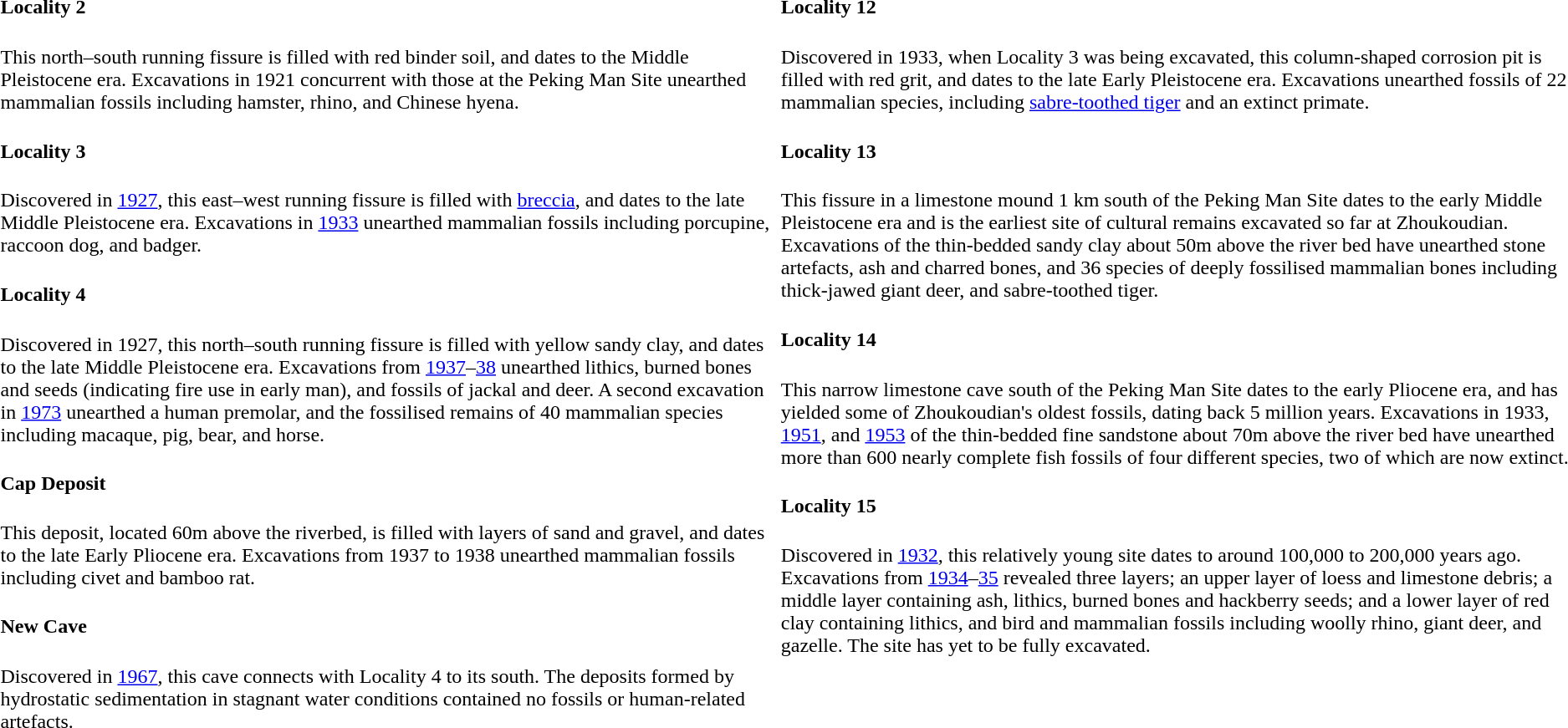<table>
<tr>
<td valign="top"><br><h4>Locality 2</h4>This north–south running fissure is filled with red binder soil, and dates to the Middle Pleistocene era. Excavations in 1921 concurrent with those at the Peking Man Site unearthed mammalian fossils including hamster, rhino, and Chinese hyena.<h4>Locality 3</h4>Discovered in <a href='#'>1927</a>, this east–west running fissure is filled with <a href='#'>breccia</a>, and dates to the late Middle Pleistocene era. Excavations in <a href='#'>1933</a> unearthed mammalian fossils including porcupine, raccoon dog, and badger.<h4>Locality 4</h4>Discovered in 1927, this north–south running fissure is filled with yellow sandy clay, and dates to the late Middle Pleistocene era. Excavations from <a href='#'>1937</a>–<a href='#'>38</a> unearthed lithics, burned bones and seeds (indicating fire use in early man), and fossils of jackal and deer. A second excavation in <a href='#'>1973</a> unearthed a human premolar, and the fossilised remains of 40 mammalian species including macaque, pig, bear, and horse.<h4>Cap Deposit</h4>This deposit, located 60m above the riverbed, is filled with layers of sand and gravel, and dates to the late Early Pliocene era. Excavations from 1937 to 1938 unearthed mammalian fossils including civet and bamboo rat.<h4>New Cave</h4>Discovered in <a href='#'>1967</a>, this cave connects with Locality 4 to its south. The deposits formed by hydrostatic sedimentation in stagnant water conditions contained no fossils or human-related artefacts.</td>
<td valign="top"><br><h4>Locality 12</h4>Discovered in 1933, when Locality 3 was being excavated, this column-shaped corrosion pit is filled with red grit, and dates to the late Early Pleistocene era. Excavations unearthed fossils of 22 mammalian species, including <a href='#'>sabre-toothed tiger</a> and an extinct primate.<h4>Locality 13</h4>This fissure in a limestone mound 1 km south of the Peking Man Site dates to the early Middle Pleistocene era and is the earliest site of cultural remains excavated so far at Zhoukoudian. Excavations of the thin-bedded sandy clay about 50m above the river bed have unearthed stone artefacts, ash and charred bones, and 36 species of deeply fossilised mammalian bones including thick-jawed giant deer, and sabre-toothed tiger.<h4>Locality 14</h4>This narrow limestone cave  south of the Peking Man Site dates to the early Pliocene era, and has yielded some of Zhoukoudian's oldest fossils, dating back 5 million years. Excavations in 1933, <a href='#'>1951</a>, and <a href='#'>1953</a> of the thin-bedded fine sandstone about 70m above the river bed have unearthed more than 600 nearly complete fish fossils of four different species, two of which are now extinct.<h4>Locality 15</h4>Discovered in <a href='#'>1932</a>, this relatively young site dates to around 100,000 to 200,000 years ago. Excavations from <a href='#'>1934</a>–<a href='#'>35</a> revealed three layers; an upper layer of loess and limestone debris; a middle layer containing ash, lithics, burned bones and hackberry seeds; and a lower layer of red clay containing lithics, and bird and mammalian fossils including woolly rhino, giant deer, and gazelle. The site has yet to be fully excavated.</td>
</tr>
</table>
